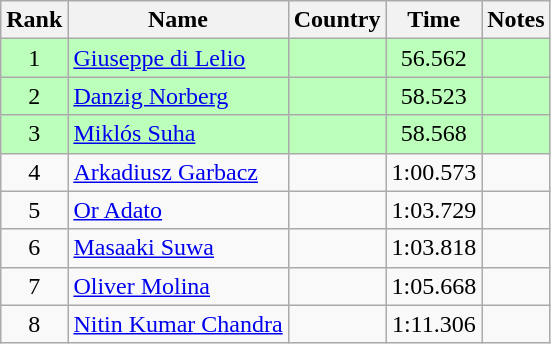<table class="wikitable" style="text-align:center">
<tr>
<th>Rank</th>
<th>Name</th>
<th>Country</th>
<th>Time</th>
<th>Notes</th>
</tr>
<tr bgcolor=bbffbb>
<td>1</td>
<td align="left"><a href='#'>Giuseppe di Lelio</a></td>
<td align="left"></td>
<td>56.562</td>
<td></td>
</tr>
<tr bgcolor=bbffbb>
<td>2</td>
<td align="left"><a href='#'>Danzig Norberg</a></td>
<td align="left"></td>
<td>58.523</td>
<td></td>
</tr>
<tr bgcolor=bbffbb>
<td>3</td>
<td align="left"><a href='#'>Miklós Suha</a></td>
<td align="left"></td>
<td>58.568</td>
<td></td>
</tr>
<tr>
<td>4</td>
<td align="left"><a href='#'>Arkadiusz Garbacz</a></td>
<td align="left"></td>
<td>1:00.573</td>
<td></td>
</tr>
<tr>
<td>5</td>
<td align="left"><a href='#'>Or Adato</a></td>
<td align="left"></td>
<td>1:03.729</td>
<td></td>
</tr>
<tr>
<td>6</td>
<td align="left"><a href='#'>Masaaki Suwa</a></td>
<td align="left"></td>
<td>1:03.818</td>
<td></td>
</tr>
<tr>
<td>7</td>
<td align="left"><a href='#'>Oliver Molina</a></td>
<td align="left"></td>
<td>1:05.668</td>
<td></td>
</tr>
<tr>
<td>8</td>
<td align="left"><a href='#'>Nitin Kumar Chandra</a></td>
<td align="left"></td>
<td>1:11.306</td>
<td></td>
</tr>
</table>
